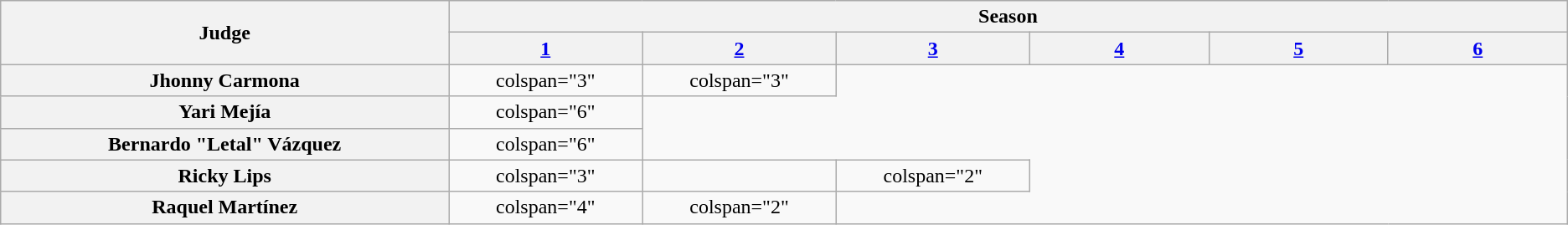<table class="wikitable plainrowheaders" style="text-align:center">
<tr>
<th rowspan="2" style="width:15%;" scope="col">Judge</th>
<th colspan="6">Season</th>
</tr>
<tr>
<th style="width:6%;" scope="colspan"><a href='#'>1</a></th>
<th style="width:6%;" scope="colspan"><a href='#'>2</a></th>
<th style="width:6%;" scope="colspan"><a href='#'>3</a></th>
<th style="width:6%;" scope="colspan"><a href='#'>4</a></th>
<th style="width:6%;" scope="colspan"><a href='#'>5</a></th>
<th style="width:6%;" scope="colspan"><a href='#'>6</a></th>
</tr>
<tr>
<th scope="row" style="text-align: center;">Jhonny Carmona</th>
<td>colspan="3" </td>
<td>colspan="3" </td>
</tr>
<tr>
<th scope="row" style="text-align: center;">Yari Mejía</th>
<td>colspan="6" </td>
</tr>
<tr>
<th scope="row" style="text-align: center;">Bernardo "Letal" Vázquez</th>
<td>colspan="6" </td>
</tr>
<tr>
<th scope="row" style="text-align: center;">Ricky Lips</th>
<td>colspan="3" </td>
<td></td>
<td>colspan="2" </td>
</tr>
<tr>
<th scope="row" style="text-align: center;">Raquel Martínez</th>
<td>colspan="4" </td>
<td>colspan="2" </td>
</tr>
</table>
